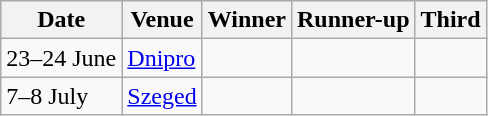<table class="wikitable">
<tr>
<th>Date</th>
<th>Venue</th>
<th>Winner</th>
<th>Runner-up</th>
<th>Third</th>
</tr>
<tr>
<td>23–24 June</td>
<td> <a href='#'>Dnipro</a></td>
<td></td>
<td></td>
<td></td>
</tr>
<tr>
<td>7–8 July</td>
<td> <a href='#'>Szeged</a></td>
<td></td>
<td></td>
<td></td>
</tr>
</table>
